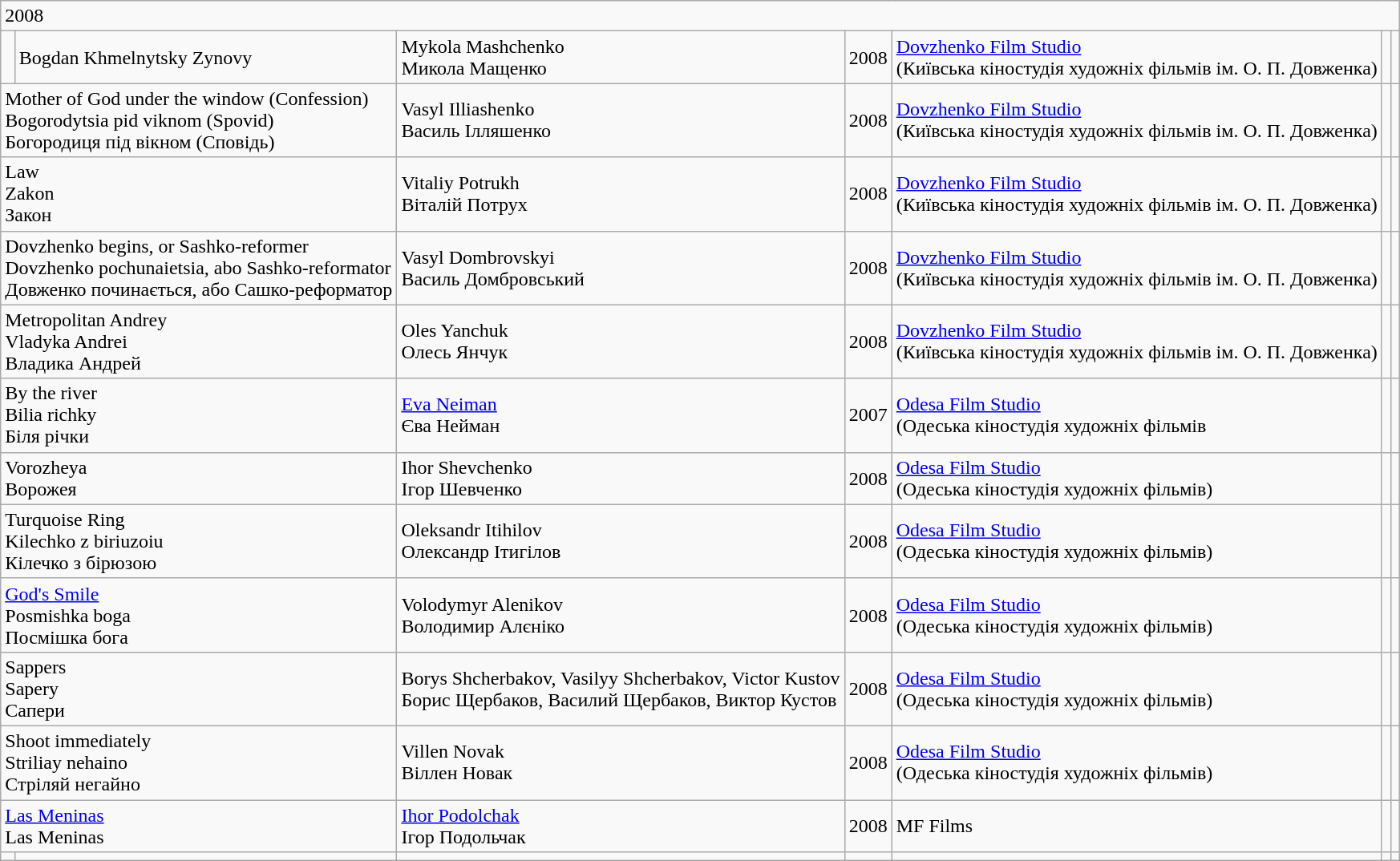<table class="wikitable">
<tr>
<td colspan="7">2008</td>
</tr>
<tr>
<td></td>
<td>Bogdan Khmelnytsky Zynovy</td>
<td>Mykola Mashchenko<br>Микола Мащенко</td>
<td>2008</td>
<td><a href='#'>Dovzhenko Film Studio</a><br>(Київська кіностудія художніх фільмів ім. О. П. Довженка)</td>
<td></td>
<td></td>
</tr>
<tr>
<td colspan="2">Mother of God under the window (Confession)<br>Bogorodytsia pіd vіknom (Spovіd)<br>Богородиця під вікном (Сповідь)</td>
<td>Vasyl Illiashenko<br>Василь Ілляшенко</td>
<td>2008</td>
<td><a href='#'>Dovzhenko Film Studio</a><br>(Київська кіностудія художніх фільмів ім. О. П. Довженка)</td>
<td></td>
<td></td>
</tr>
<tr>
<td colspan="2">Law<br>Zakon<br>Закон</td>
<td>Vitaliy Potrukh<br>Віталій Потрух</td>
<td>2008</td>
<td><a href='#'>Dovzhenko Film Studio</a><br>(Київська кіностудія художніх фільмів ім. О. П. Довженка)</td>
<td></td>
<td></td>
</tr>
<tr>
<td colspan="2">Dovzhenko begins, or Sashko-reformer<br>Dovzhenko pochunaietsia, abo Sashko-reformator<br>Довженко починається, або  Сашко-реформатор</td>
<td>Vasyl Dombrovskyi<br>Василь Домбровський</td>
<td>2008</td>
<td><a href='#'>Dovzhenko Film Studio</a><br>(Київська кіностудія художніх фільмів ім. О. П. Довженка)</td>
<td></td>
<td></td>
</tr>
<tr>
<td colspan="2">Metropolitan Andrey<br>Vladyka Andrei<br>Владика Андрей</td>
<td>Oles Yanchuk<br>Олесь Янчук</td>
<td>2008</td>
<td><a href='#'>Dovzhenko Film Studio</a><br>(Київська кіностудія художніх фільмів ім. О. П. Довженка)</td>
<td></td>
<td></td>
</tr>
<tr>
<td colspan="2">By the river<br>Bіlia rіchky<br>Біля річки</td>
<td><a href='#'>Eva Neiman</a><br>Єва Нейман</td>
<td>2007</td>
<td><a href='#'>Odesa Film Studio</a><br>(Одеська кіностудія художніх фільмів</td>
<td></td>
<td></td>
</tr>
<tr>
<td colspan="2">Vorozheya<br>Ворожея</td>
<td>Ihor Shevchenko<br>Ігор Шевченко</td>
<td>2008</td>
<td><a href='#'>Odesa Film Studio</a><br>(Одеська кіностудія художніх фільмів)</td>
<td></td>
<td></td>
</tr>
<tr>
<td colspan="2">Turquoise Ring<br>Kіlechko z bіriuzoiu<br>Кілечко з бірюзою</td>
<td>Oleksandr Itihilov<br>Олександр Ітигілов</td>
<td>2008</td>
<td><a href='#'>Odesa Film Studio</a><br>(Одеська кіностудія художніх фільмів)</td>
<td></td>
<td></td>
</tr>
<tr>
<td colspan="2"><a href='#'>God's Smile</a><br>Posmіshka boga<br>Посмішка бога</td>
<td>Volodymyr Alenikov<br>Володимир Алєніко</td>
<td>2008</td>
<td><a href='#'>Odesa Film Studio</a><br>(Одеська кіностудія художніх фільмів)</td>
<td></td>
<td></td>
</tr>
<tr>
<td colspan="2">Sappers<br>Sapery<br>Сапери</td>
<td>Borys Shcherbakov, Vasilyy Shcherbakov, Victor Kustov<br>Борис Щербаков, Василий Щербаков, Виктор Кустов</td>
<td>2008</td>
<td><a href='#'>Odesa Film Studio</a><br>(Одеська кіностудія художніх фільмів)</td>
<td></td>
<td></td>
</tr>
<tr>
<td colspan="2">Shoot immediately<br>Strіliay nehaino<br>Стріляй негайно</td>
<td>Villen Novak<br>Віллен Новак</td>
<td>2008</td>
<td><a href='#'>Odesa Film Studio</a><br>(Одеська кіностудія художніх фільмів)</td>
<td></td>
<td></td>
</tr>
<tr>
<td colspan="2"><a href='#'>Las Meninas</a><br>Las Meninas</td>
<td><a href='#'>Ihor Podolchak</a><br>Ігор Подольчак</td>
<td>2008</td>
<td>MF Films</td>
<td></td>
<td></td>
</tr>
<tr>
<td></td>
<td></td>
<td></td>
<td></td>
<td></td>
<td></td>
<td></td>
</tr>
</table>
